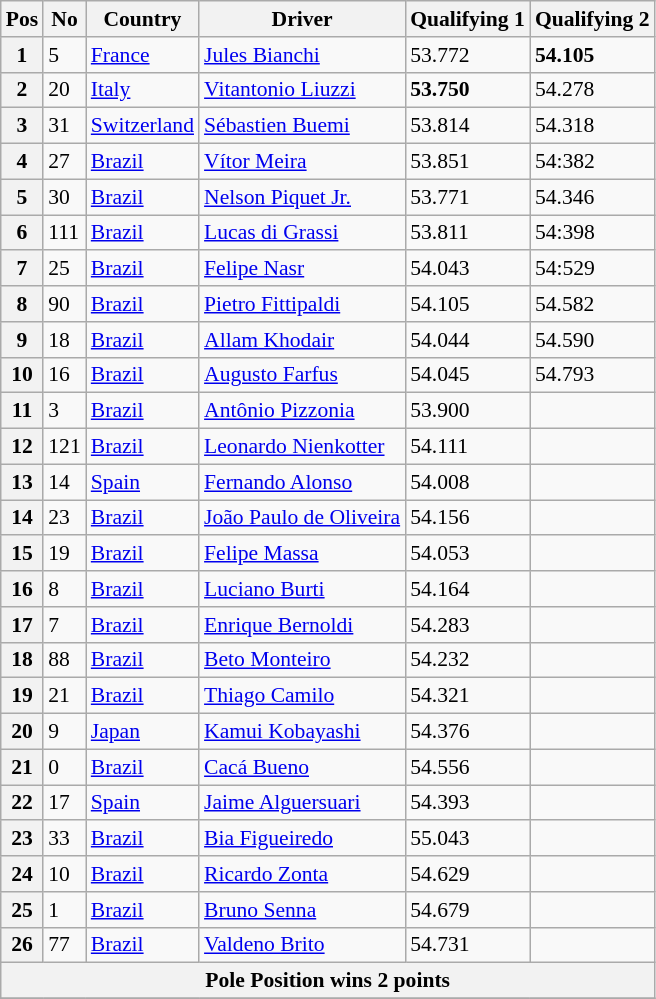<table class="wikitable" style="font-size: 90%">
<tr>
<th>Pos</th>
<th>No</th>
<th>Country</th>
<th>Driver</th>
<th>Qualifying 1</th>
<th>Qualifying 2</th>
</tr>
<tr>
<th>1</th>
<td>5</td>
<td> <a href='#'>France</a></td>
<td><a href='#'>Jules Bianchi</a></td>
<td>53.772</td>
<td><strong>54.105</strong></td>
</tr>
<tr>
<th>2</th>
<td>20</td>
<td> <a href='#'>Italy</a></td>
<td><a href='#'>Vitantonio Liuzzi</a></td>
<td><strong>53.750</strong></td>
<td>54.278</td>
</tr>
<tr>
<th>3</th>
<td>31</td>
<td> <a href='#'>Switzerland</a></td>
<td><a href='#'>Sébastien Buemi</a></td>
<td>53.814</td>
<td>54.318</td>
</tr>
<tr>
<th>4</th>
<td>27</td>
<td> <a href='#'>Brazil</a></td>
<td><a href='#'>Vítor Meira</a></td>
<td>53.851</td>
<td>54:382</td>
</tr>
<tr>
<th>5</th>
<td>30</td>
<td> <a href='#'>Brazil</a></td>
<td><a href='#'>Nelson Piquet Jr.</a></td>
<td>53.771</td>
<td>54.346</td>
</tr>
<tr>
<th>6</th>
<td>111</td>
<td> <a href='#'>Brazil</a></td>
<td><a href='#'>Lucas di Grassi</a></td>
<td>53.811</td>
<td>54:398</td>
</tr>
<tr>
<th>7</th>
<td>25</td>
<td> <a href='#'>Brazil</a></td>
<td><a href='#'>Felipe Nasr</a></td>
<td>54.043</td>
<td>54:529</td>
</tr>
<tr>
<th>8</th>
<td>90</td>
<td> <a href='#'>Brazil</a></td>
<td><a href='#'>Pietro Fittipaldi</a></td>
<td>54.105</td>
<td>54.582</td>
</tr>
<tr>
<th>9</th>
<td>18</td>
<td> <a href='#'>Brazil</a></td>
<td><a href='#'>Allam Khodair</a></td>
<td>54.044</td>
<td>54.590</td>
</tr>
<tr>
<th>10</th>
<td>16</td>
<td> <a href='#'>Brazil</a></td>
<td><a href='#'>Augusto Farfus</a></td>
<td>54.045</td>
<td>54.793</td>
</tr>
<tr>
<th>11</th>
<td>3</td>
<td> <a href='#'>Brazil</a></td>
<td><a href='#'>Antônio Pizzonia</a></td>
<td>53.900</td>
<td></td>
</tr>
<tr>
<th>12</th>
<td>121</td>
<td> <a href='#'>Brazil</a></td>
<td><a href='#'>Leonardo Nienkotter</a></td>
<td>54.111</td>
<td></td>
</tr>
<tr>
<th>13</th>
<td>14</td>
<td> <a href='#'>Spain</a></td>
<td><a href='#'>Fernando Alonso</a></td>
<td>54.008</td>
<td></td>
</tr>
<tr>
<th>14</th>
<td>23</td>
<td> <a href='#'>Brazil</a></td>
<td><a href='#'>João Paulo de Oliveira</a></td>
<td>54.156</td>
<td></td>
</tr>
<tr>
<th>15</th>
<td>19</td>
<td> <a href='#'>Brazil</a></td>
<td><a href='#'>Felipe Massa</a></td>
<td>54.053</td>
<td></td>
</tr>
<tr>
<th>16</th>
<td>8</td>
<td> <a href='#'>Brazil</a></td>
<td><a href='#'>Luciano Burti</a></td>
<td>54.164</td>
<td></td>
</tr>
<tr>
<th>17</th>
<td>7</td>
<td> <a href='#'>Brazil</a></td>
<td><a href='#'>Enrique Bernoldi</a></td>
<td>54.283</td>
<td></td>
</tr>
<tr>
<th>18</th>
<td>88</td>
<td> <a href='#'>Brazil</a></td>
<td><a href='#'>Beto Monteiro</a></td>
<td>54.232</td>
<td></td>
</tr>
<tr>
<th>19</th>
<td>21</td>
<td> <a href='#'>Brazil</a></td>
<td><a href='#'>Thiago Camilo</a></td>
<td>54.321</td>
<td></td>
</tr>
<tr>
<th>20</th>
<td>9</td>
<td> <a href='#'>Japan</a></td>
<td><a href='#'>Kamui Kobayashi</a></td>
<td>54.376</td>
<td></td>
</tr>
<tr>
<th>21</th>
<td>0</td>
<td> <a href='#'>Brazil</a></td>
<td><a href='#'>Cacá Bueno</a></td>
<td>54.556</td>
<td></td>
</tr>
<tr>
<th>22</th>
<td>17</td>
<td> <a href='#'>Spain</a></td>
<td><a href='#'>Jaime Alguersuari</a></td>
<td>54.393</td>
<td></td>
</tr>
<tr>
<th>23</th>
<td>33</td>
<td> <a href='#'>Brazil</a></td>
<td><a href='#'>Bia Figueiredo</a></td>
<td>55.043</td>
<td></td>
</tr>
<tr>
<th>24</th>
<td>10</td>
<td> <a href='#'>Brazil</a></td>
<td><a href='#'>Ricardo Zonta</a></td>
<td>54.629</td>
<td></td>
</tr>
<tr>
<th>25</th>
<td>1</td>
<td> <a href='#'>Brazil</a></td>
<td><a href='#'>Bruno Senna</a></td>
<td>54.679</td>
<td></td>
</tr>
<tr>
<th>26</th>
<td>77</td>
<td> <a href='#'>Brazil</a></td>
<td><a href='#'>Valdeno Brito</a></td>
<td>54.731</td>
<td></td>
</tr>
<tr>
<th colspan=6 align=center>Pole Position wins 2 points</th>
</tr>
<tr>
</tr>
</table>
